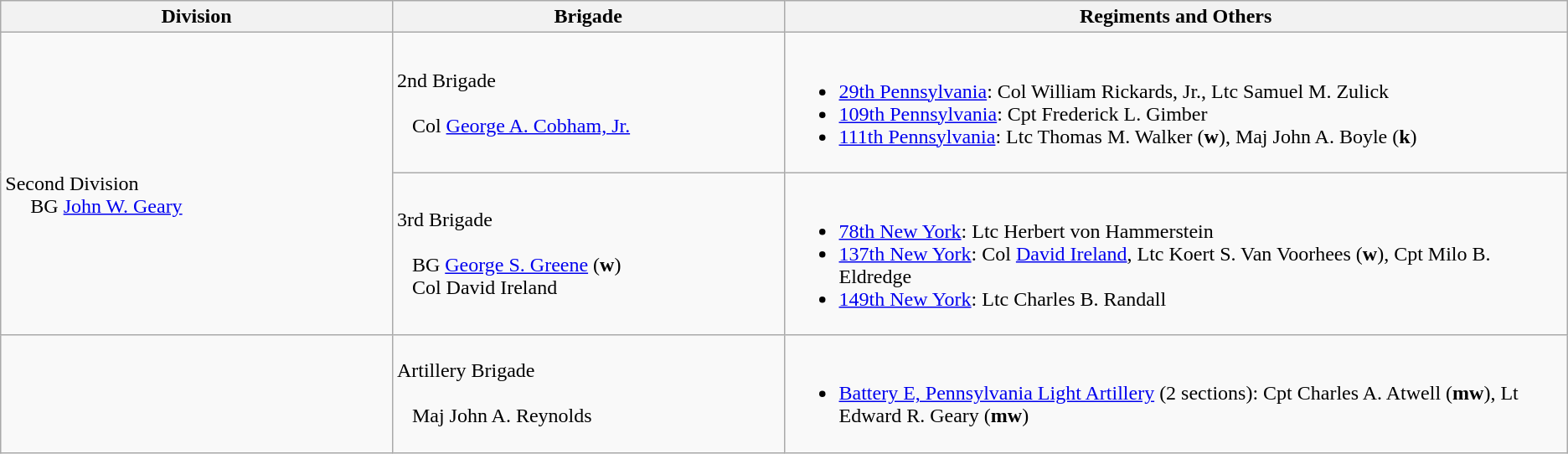<table class="wikitable">
<tr>
<th width=25%>Division</th>
<th width=25%>Brigade</th>
<th>Regiments and Others</th>
</tr>
<tr>
<td rowspan=2><br>Second Division
<br>    
BG <a href='#'>John W. Geary</a></td>
<td>2nd Brigade<br><br>  
Col <a href='#'>George A. Cobham, Jr.</a></td>
<td><br><ul><li><a href='#'>29th Pennsylvania</a>: Col William Rickards, Jr., Ltc Samuel M. Zulick</li><li><a href='#'>109th Pennsylvania</a>: Cpt Frederick L. Gimber</li><li><a href='#'>111th Pennsylvania</a>: Ltc Thomas M. Walker (<strong>w</strong>), Maj John A. Boyle (<strong>k</strong>)</li></ul></td>
</tr>
<tr>
<td>3rd Brigade<br><br>  
BG <a href='#'>George S. Greene</a> (<strong>w</strong>)
<br>  
Col David Ireland</td>
<td><br><ul><li><a href='#'>78th New York</a>: Ltc Herbert von Hammerstein</li><li><a href='#'>137th New York</a>: Col <a href='#'>David Ireland</a>, Ltc Koert S. Van Voorhees (<strong>w</strong>), Cpt Milo B. Eldredge</li><li><a href='#'>149th New York</a>: Ltc Charles B. Randall</li></ul></td>
</tr>
<tr>
<td></td>
<td>Artillery Brigade<br><br>  
Maj John A. Reynolds</td>
<td><br><ul><li><a href='#'>Battery E, Pennsylvania Light Artillery</a> (2 sections): Cpt Charles A. Atwell (<strong>mw</strong>), Lt Edward R. Geary (<strong>mw</strong>)</li></ul></td>
</tr>
</table>
